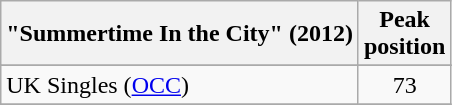<table class="wikitable sortable">
<tr>
<th>"Summertime In the City" (2012)</th>
<th>Peak<br>position</th>
</tr>
<tr>
</tr>
<tr>
<td>UK Singles (<a href='#'>OCC</a>)</td>
<td style="text-align:center;">73</td>
</tr>
<tr>
</tr>
</table>
